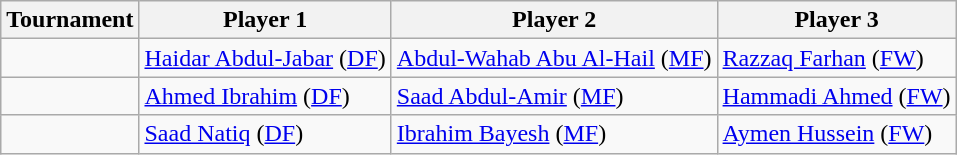<table class="wikitable">
<tr>
<th>Tournament</th>
<th>Player 1</th>
<th>Player 2</th>
<th>Player 3</th>
</tr>
<tr>
<td></td>
<td><a href='#'>Haidar Abdul-Jabar</a> (<a href='#'>DF</a>)</td>
<td><a href='#'>Abdul-Wahab Abu Al-Hail</a> (<a href='#'>MF</a>)</td>
<td><a href='#'>Razzaq Farhan</a> (<a href='#'>FW</a>)</td>
</tr>
<tr>
<td></td>
<td><a href='#'>Ahmed Ibrahim</a> (<a href='#'>DF</a>)</td>
<td><a href='#'>Saad Abdul-Amir</a> (<a href='#'>MF</a>)</td>
<td><a href='#'>Hammadi Ahmed</a> (<a href='#'>FW</a>)</td>
</tr>
<tr>
<td></td>
<td><a href='#'>Saad Natiq</a> (<a href='#'>DF</a>)</td>
<td><a href='#'>Ibrahim Bayesh</a> (<a href='#'>MF</a>)</td>
<td><a href='#'>Aymen Hussein</a> (<a href='#'>FW</a>)</td>
</tr>
</table>
